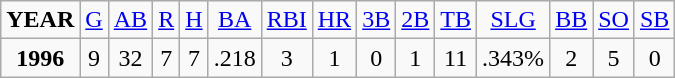<table class="sortable wikitable">
<tr align=center>
<td><strong>YEAR</strong></td>
<td><a href='#'>G</a></td>
<td><a href='#'>AB</a></td>
<td><a href='#'>R</a></td>
<td><a href='#'>H</a></td>
<td><a href='#'>BA</a></td>
<td><a href='#'>RBI</a></td>
<td><a href='#'>HR</a></td>
<td><a href='#'>3B</a></td>
<td><a href='#'>2B</a></td>
<td><a href='#'>TB</a></td>
<td><a href='#'>SLG</a></td>
<td><a href='#'>BB</a></td>
<td><a href='#'>SO</a></td>
<td><a href='#'>SB</a></td>
</tr>
<tr align=center>
<td><strong>1996</strong></td>
<td>9</td>
<td>32</td>
<td>7</td>
<td>7</td>
<td>.218</td>
<td>3</td>
<td>1</td>
<td>0</td>
<td>1</td>
<td>11</td>
<td>.343%</td>
<td>2</td>
<td>5</td>
<td>0</td>
</tr>
</table>
